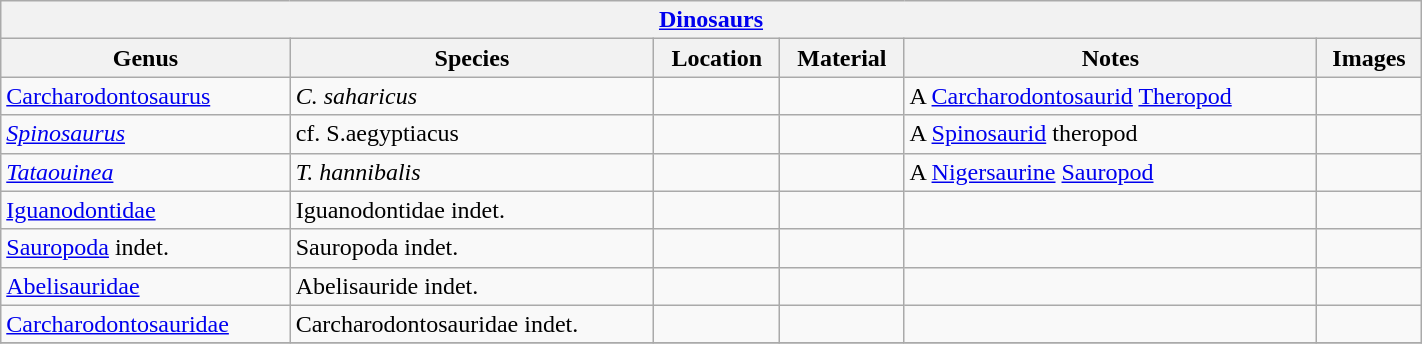<table class="wikitable" align="center" width="75%">
<tr>
<th colspan="6" align="center"><a href='#'>Dinosaurs</a></th>
</tr>
<tr>
<th>Genus</th>
<th>Species</th>
<th>Location</th>
<th>Material</th>
<th>Notes</th>
<th>Images</th>
</tr>
<tr>
<td><a href='#'>Carcharodontosaurus</a></td>
<td><em>C. saharicus</em></td>
<td></td>
<td></td>
<td>A <a href='#'>Carcharodontosaurid</a> <a href='#'>Theropod</a></td>
<td></td>
</tr>
<tr>
<td><em><a href='#'>Spinosaurus</a></em></td>
<td>cf. S.aegyptiacus </td>
<td></td>
<td></td>
<td>A <a href='#'>Spinosaurid</a> theropod</td>
<td></td>
</tr>
<tr>
<td><em><a href='#'>Tataouinea</a></em></td>
<td><em>T. hannibalis</em></td>
<td></td>
<td></td>
<td>A <a href='#'>Nigersaurine</a> <a href='#'>Sauropod</a></td>
<td></td>
</tr>
<tr>
<td><a href='#'>Iguanodontidae</a></td>
<td>Iguanodontidae indet.</td>
<td></td>
<td></td>
<td></td>
<td></td>
</tr>
<tr>
<td><a href='#'>Sauropoda</a> indet.</td>
<td>Sauropoda indet.</td>
<td></td>
<td></td>
<td></td>
<td></td>
</tr>
<tr>
<td><a href='#'>Abelisauridae</a></td>
<td>Abelisauride indet.</td>
<td></td>
<td></td>
<td></td>
<td></td>
</tr>
<tr>
<td><a href='#'>Carcharodontosauridae</a></td>
<td>Carcharodontosauridae indet.</td>
<td></td>
<td></td>
<td></td>
<td></td>
</tr>
<tr>
</tr>
</table>
